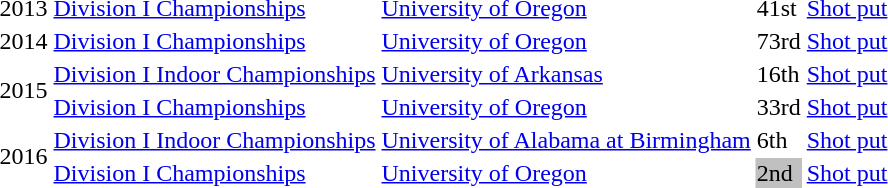<table>
<tr>
<td>2013</td>
<td><a href='#'>Division I Championships</a></td>
<td><a href='#'>University of Oregon</a></td>
<td>41st</td>
<td><a href='#'>Shot put</a></td>
<td></td>
</tr>
<tr>
<td>2014</td>
<td><a href='#'>Division I Championships</a></td>
<td><a href='#'>University of Oregon</a></td>
<td>73rd</td>
<td><a href='#'>Shot put</a></td>
<td></td>
</tr>
<tr>
<td rowspan=2>2015</td>
<td><a href='#'>Division I Indoor Championships</a></td>
<td><a href='#'>University of Arkansas</a></td>
<td>16th</td>
<td><a href='#'>Shot put</a></td>
<td></td>
</tr>
<tr>
<td><a href='#'>Division I Championships</a></td>
<td><a href='#'>University of Oregon</a></td>
<td>33rd</td>
<td><a href='#'>Shot put</a></td>
<td></td>
</tr>
<tr>
<td rowspan=2>2016</td>
<td><a href='#'>Division I Indoor Championships</a></td>
<td><a href='#'>University of Alabama at Birmingham</a></td>
<td>6th</td>
<td><a href='#'>Shot put</a></td>
<td></td>
</tr>
<tr>
<td><a href='#'>Division I Championships</a></td>
<td><a href='#'>University of Oregon</a></td>
<td bgcolor=silver>2nd</td>
<td><a href='#'>Shot put</a></td>
<td></td>
</tr>
<tr>
</tr>
</table>
